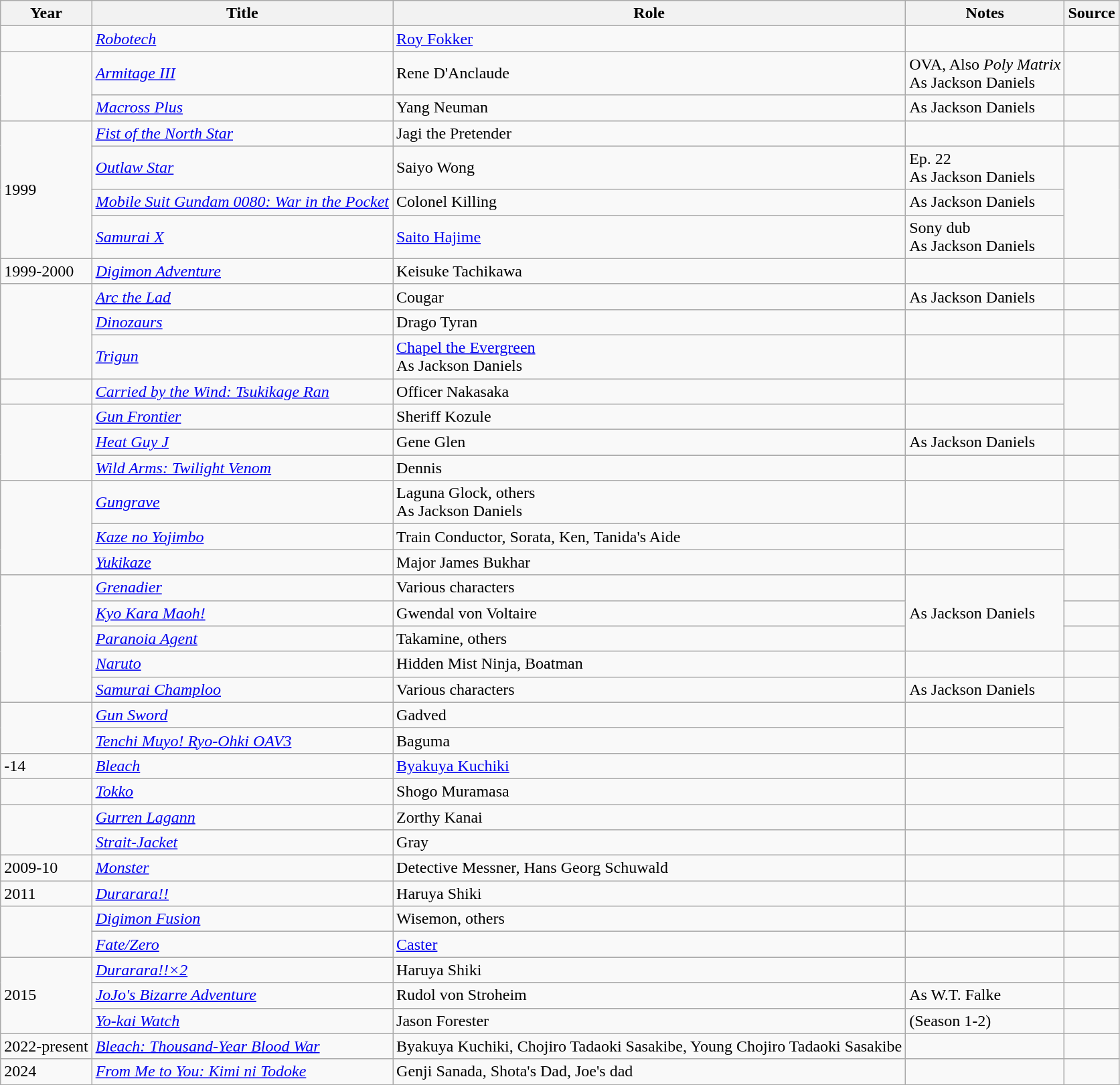<table class="wikitable sortable plainrowheaders">
<tr>
<th>Year</th>
<th>Title</th>
<th>Role</th>
<th class="unsortable">Notes</th>
<th class="unsortable">Source</th>
</tr>
<tr>
<td></td>
<td><em><a href='#'>Robotech</a></em></td>
<td><a href='#'>Roy Fokker</a></td>
<td></td>
<td></td>
</tr>
<tr>
<td rowspan="2"></td>
<td><em><a href='#'>Armitage III</a></em></td>
<td>Rene D'Anclaude</td>
<td>OVA, Also <em>Poly Matrix</em><br>As Jackson Daniels</td>
<td></td>
</tr>
<tr>
<td><em><a href='#'>Macross Plus</a></em></td>
<td>Yang Neuman</td>
<td>As Jackson Daniels</td>
<td></td>
</tr>
<tr>
<td rowspan="4">1999</td>
<td><em><a href='#'>Fist of the North Star</a></em></td>
<td>Jagi the Pretender</td>
<td></td>
<td></td>
</tr>
<tr>
<td><em><a href='#'>Outlaw Star</a></em></td>
<td>Saiyo Wong</td>
<td>Ep. 22<br>As Jackson Daniels</td>
<td rowspan="3"></td>
</tr>
<tr>
<td><em><a href='#'>Mobile Suit Gundam 0080: War in the Pocket</a></em></td>
<td>Colonel Killing</td>
<td>As Jackson Daniels</td>
</tr>
<tr>
<td><em><a href='#'>Samurai X</a></em></td>
<td><a href='#'>Saito Hajime</a></td>
<td>Sony dub<br>As Jackson Daniels</td>
</tr>
<tr>
<td>1999-2000</td>
<td><em><a href='#'>Digimon Adventure</a></em></td>
<td>Keisuke Tachikawa</td>
<td></td>
<td></td>
</tr>
<tr>
<td rowspan="3"></td>
<td><em><a href='#'>Arc the Lad</a></em></td>
<td>Cougar</td>
<td>As Jackson Daniels</td>
<td></td>
</tr>
<tr>
<td><em><a href='#'>Dinozaurs</a></em></td>
<td>Drago Tyran</td>
<td></td>
<td></td>
</tr>
<tr>
<td><em><a href='#'>Trigun</a></em></td>
<td><a href='#'>Chapel the Evergreen</a><br>As Jackson Daniels</td>
<td></td>
<td></td>
</tr>
<tr>
<td></td>
<td><em><a href='#'>Carried by the Wind: Tsukikage Ran</a></em></td>
<td>Officer Nakasaka</td>
<td></td>
<td rowspan="2"></td>
</tr>
<tr>
<td rowspan="3"></td>
<td><em><a href='#'>Gun Frontier</a></em></td>
<td>Sheriff Kozule</td>
<td></td>
</tr>
<tr>
<td><em><a href='#'>Heat Guy J</a></em></td>
<td>Gene Glen</td>
<td>As Jackson Daniels</td>
<td></td>
</tr>
<tr>
<td><em><a href='#'>Wild Arms: Twilight Venom</a></em></td>
<td>Dennis</td>
<td></td>
<td></td>
</tr>
<tr>
<td rowspan="3"></td>
<td><em><a href='#'>Gungrave</a></em></td>
<td>Laguna Glock, others<br>As Jackson Daniels</td>
<td></td>
<td></td>
</tr>
<tr>
<td><em><a href='#'>Kaze no Yojimbo</a></em></td>
<td>Train Conductor, Sorata, Ken, Tanida's Aide</td>
<td></td>
<td rowspan="2"></td>
</tr>
<tr>
<td><em><a href='#'>Yukikaze</a></em></td>
<td>Major James Bukhar</td>
<td></td>
</tr>
<tr>
<td rowspan="5"></td>
<td><em><a href='#'>Grenadier</a></em></td>
<td>Various characters</td>
<td rowspan="3">As Jackson Daniels</td>
<td></td>
</tr>
<tr>
<td><em><a href='#'>Kyo Kara Maoh!</a></em></td>
<td>Gwendal von Voltaire</td>
<td></td>
</tr>
<tr>
<td><em><a href='#'>Paranoia Agent</a></em></td>
<td>Takamine, others</td>
<td></td>
</tr>
<tr>
<td><em><a href='#'>Naruto</a></em></td>
<td>Hidden Mist Ninja, Boatman</td>
<td></td>
<td></td>
</tr>
<tr>
<td><em><a href='#'>Samurai Champloo</a></em></td>
<td>Various characters</td>
<td>As Jackson Daniels</td>
<td></td>
</tr>
<tr>
<td rowspan="2"></td>
<td><em><a href='#'>Gun Sword</a></em></td>
<td>Gadved</td>
<td></td>
<td rowspan="2"></td>
</tr>
<tr>
<td><em><a href='#'>Tenchi Muyo! Ryo-Ohki OAV3</a></em></td>
<td>Baguma</td>
<td></td>
</tr>
<tr>
<td>-14</td>
<td><em><a href='#'>Bleach</a></em></td>
<td><a href='#'>Byakuya Kuchiki</a></td>
<td></td>
<td></td>
</tr>
<tr>
<td></td>
<td><em><a href='#'>Tokko</a></em></td>
<td>Shogo Muramasa</td>
<td></td>
<td></td>
</tr>
<tr>
<td rowspan="2"></td>
<td><em><a href='#'>Gurren Lagann</a></em></td>
<td>Zorthy Kanai</td>
<td></td>
<td></td>
</tr>
<tr>
<td><em><a href='#'>Strait-Jacket</a></em></td>
<td>Gray</td>
<td></td>
<td></td>
</tr>
<tr>
<td>2009-10</td>
<td><a href='#'><em>Monster</em></a></td>
<td>Detective Messner, Hans Georg Schuwald</td>
<td></td>
<td></td>
</tr>
<tr>
<td>2011</td>
<td><em><a href='#'>Durarara!!</a></em></td>
<td>Haruya Shiki</td>
<td></td>
<td></td>
</tr>
<tr>
<td rowspan="2"></td>
<td><em><a href='#'>Digimon Fusion</a></em></td>
<td>Wisemon, others</td>
<td></td>
<td></td>
</tr>
<tr>
<td><em><a href='#'>Fate/Zero</a></em></td>
<td><a href='#'>Caster</a></td>
<td></td>
<td></td>
</tr>
<tr>
<td rowspan="3">2015</td>
<td><em><a href='#'>Durarara!!×2</a></em></td>
<td>Haruya Shiki</td>
<td></td>
<td></td>
</tr>
<tr>
<td><a href='#'><em>JoJo's Bizarre Adventure</em></a></td>
<td>Rudol von Stroheim</td>
<td>As W.T. Falke</td>
<td></td>
</tr>
<tr>
<td><em><a href='#'>Yo-kai Watch</a></em></td>
<td>Jason Forester</td>
<td>(Season 1-2)</td>
<td></td>
</tr>
<tr>
<td>2022-present</td>
<td><em><a href='#'>Bleach: Thousand-Year Blood War</a></em></td>
<td>Byakuya Kuchiki, Chojiro Tadaoki Sasakibe, Young Chojiro Tadaoki Sasakibe</td>
<td></td>
<td></td>
</tr>
<tr>
<td>2024</td>
<td><em><a href='#'>From Me to You: Kimi ni Todoke</a></em></td>
<td>Genji Sanada, Shota's Dad, Joe's dad</td>
<td></td>
<td></td>
</tr>
<tr>
</tr>
</table>
